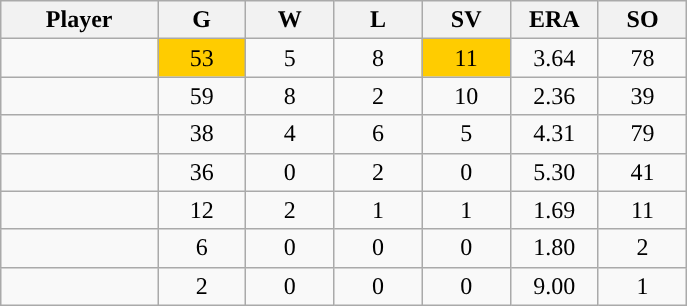<table class="wikitable sortable">
<tr>
<th bgcolor="#DDDDFF" width="16%">Player</th>
<th bgcolor="#DDDDFF" width="9%">G</th>
<th bgcolor="#DDDDFF" width="9%">W</th>
<th bgcolor="#DDDDFF" width="9%">L</th>
<th bgcolor="#DDDDFF" width="9%">SV</th>
<th bgcolor="#DDDDFF" width="9%">ERA</th>
<th bgcolor="#DDDDFF" width="9%">SO</th>
</tr>
<tr align="center">
<td></td>
<td style="background:#fc0;">53</td>
<td>5</td>
<td>8</td>
<td style="background:#fc0;">11</td>
<td>3.64</td>
<td>78</td>
</tr>
<tr align=center>
<td></td>
<td>59</td>
<td>8</td>
<td>2</td>
<td>10</td>
<td>2.36</td>
<td>39</td>
</tr>
<tr align="center">
<td></td>
<td>38</td>
<td>4</td>
<td>6</td>
<td>5</td>
<td>4.31</td>
<td>79</td>
</tr>
<tr align="center">
<td></td>
<td>36</td>
<td>0</td>
<td>2</td>
<td>0</td>
<td>5.30</td>
<td>41</td>
</tr>
<tr align="center">
<td></td>
<td>12</td>
<td>2</td>
<td>1</td>
<td>1</td>
<td>1.69</td>
<td>11</td>
</tr>
<tr align="center">
<td></td>
<td>6</td>
<td>0</td>
<td>0</td>
<td>0</td>
<td>1.80</td>
<td>2</td>
</tr>
<tr align="center">
<td></td>
<td>2</td>
<td>0</td>
<td>0</td>
<td>0</td>
<td>9.00</td>
<td>1</td>
</tr>
</table>
